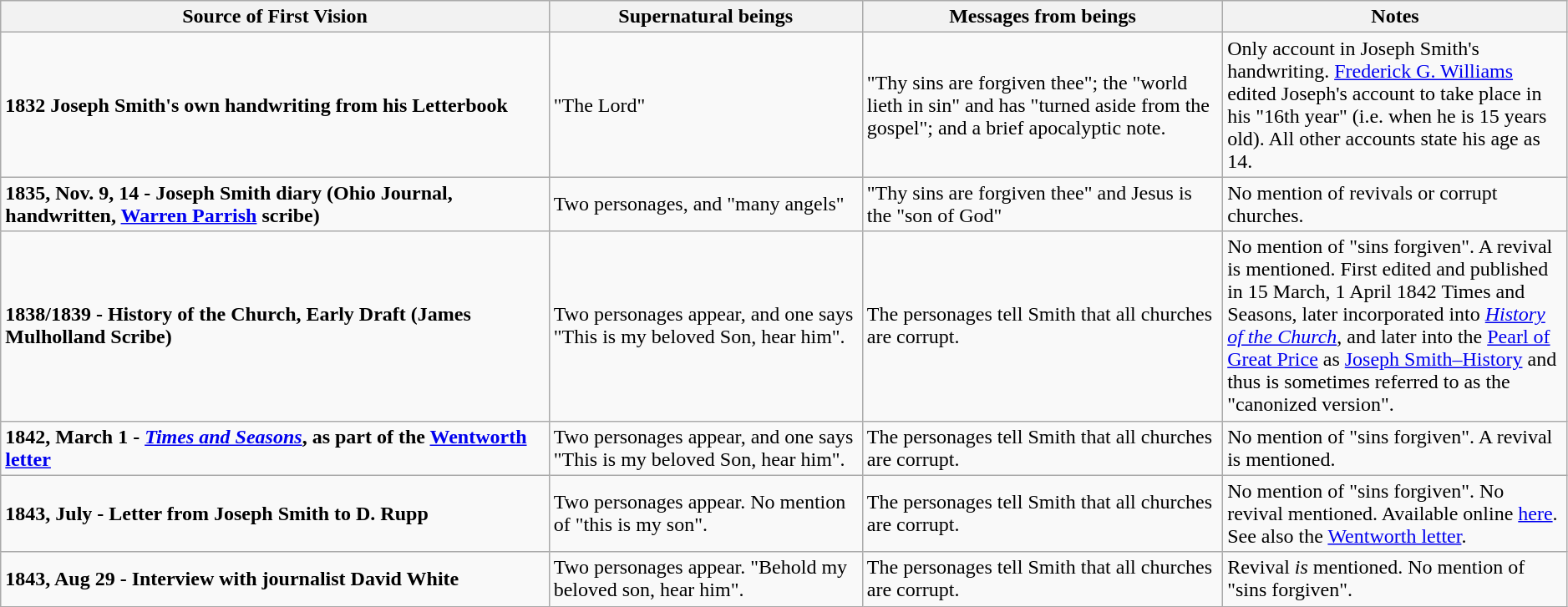<table class="wikitable" style="width:99%;">
<tr>
<th width=35%>Source of First Vision</th>
<th width=20%>Supernatural beings</th>
<th width=23%>Messages from beings</th>
<th width=22%>Notes</th>
</tr>
<tr>
<td><strong>1832 Joseph Smith's own handwriting from his Letterbook</strong></td>
<td>"The Lord"</td>
<td>"Thy sins are forgiven thee"; the "world lieth in sin" and has "turned aside from the gospel"; and a brief apocalyptic note.</td>
<td>Only account in Joseph Smith's handwriting. <a href='#'>Frederick G. Williams</a> edited Joseph's account to take place in his "16th year" (i.e. when he is 15 years old).  All other accounts state his age as 14.</td>
</tr>
<tr>
<td><strong>1835, Nov. 9, 14 - Joseph Smith diary (Ohio Journal, handwritten, <a href='#'>Warren Parrish</a> scribe)</strong></td>
<td>Two personages, and "many angels"</td>
<td>"Thy sins are forgiven thee" and Jesus is the "son of God"</td>
<td>No mention of revivals or corrupt churches.</td>
</tr>
<tr>
<td><strong>1838/1839 - History of the Church, Early Draft (James Mulholland Scribe)</strong></td>
<td>Two personages appear, and one says "This is my beloved Son, hear him".</td>
<td>The personages tell Smith that all churches are corrupt.</td>
<td>No mention of "sins forgiven".  A revival is mentioned.  First edited and published in 15 March, 1 April 1842 Times and Seasons,  later incorporated into <em><a href='#'>History of the Church</a></em>, and later into the <a href='#'>Pearl of Great Price</a> as <a href='#'>Joseph Smith–History</a> and thus is sometimes referred to as the "canonized version".</td>
</tr>
<tr>
<td><strong>1842, March 1 - <em><a href='#'>Times and Seasons</a></em>, as part of the <a href='#'>Wentworth letter</a></strong></td>
<td>Two personages appear, and one says "This is my beloved Son, hear him".</td>
<td>The personages tell Smith that all churches are corrupt.</td>
<td>No mention of "sins forgiven".  A revival is mentioned.</td>
</tr>
<tr>
<td><strong>1843, July - Letter from Joseph Smith to D. Rupp</strong> </td>
<td>Two personages appear. No mention of "this is my son".</td>
<td>The personages tell Smith that all churches are corrupt.</td>
<td>No mention of "sins forgiven".  No revival mentioned.  Available online <a href='#'>here</a>.  See also the <a href='#'>Wentworth letter</a>.</td>
</tr>
<tr>
<td><strong>1843, Aug 29 - Interview with journalist David White</strong>  </td>
<td>Two personages appear.  "Behold my beloved son, hear him".</td>
<td>The personages tell Smith that all churches are corrupt.</td>
<td>Revival <em>is</em> mentioned.  No mention of "sins forgiven".</td>
</tr>
</table>
